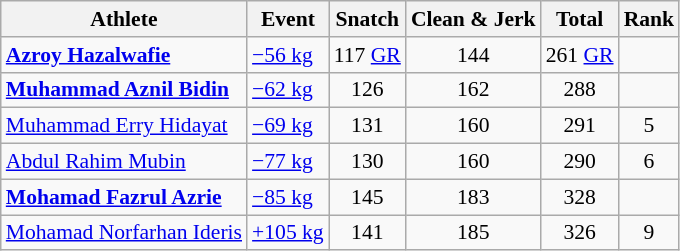<table class="wikitable" style="font-size:90%">
<tr>
<th>Athlete</th>
<th>Event</th>
<th>Snatch</th>
<th>Clean & Jerk</th>
<th>Total</th>
<th>Rank</th>
</tr>
<tr align=center>
<td align=left><strong><a href='#'>Azroy Hazalwafie</a></strong></td>
<td align=left><a href='#'>−56 kg</a></td>
<td>117 <a href='#'>GR</a></td>
<td>144</td>
<td>261 <a href='#'>GR</a></td>
<td></td>
</tr>
<tr align=center>
<td align=left><strong><a href='#'>Muhammad Aznil Bidin</a></strong></td>
<td align=left><a href='#'>−62 kg</a></td>
<td>126</td>
<td>162</td>
<td>288</td>
<td></td>
</tr>
<tr align=center>
<td align=left><a href='#'>Muhammad Erry Hidayat</a></td>
<td align=left><a href='#'>−69 kg</a></td>
<td>131</td>
<td>160</td>
<td>291</td>
<td>5</td>
</tr>
<tr align=center>
<td align=left><a href='#'>Abdul Rahim Mubin</a></td>
<td align=left><a href='#'>−77 kg</a></td>
<td>130</td>
<td>160</td>
<td>290</td>
<td>6</td>
</tr>
<tr align=center>
<td align=left><strong><a href='#'>Mohamad Fazrul Azrie</a></strong></td>
<td align=left><a href='#'>−85 kg</a></td>
<td>145</td>
<td>183</td>
<td>328</td>
<td></td>
</tr>
<tr align=center>
<td align=left><a href='#'>Mohamad Norfarhan Ideris</a></td>
<td align=left><a href='#'>+105 kg</a></td>
<td>141</td>
<td>185</td>
<td>326</td>
<td>9</td>
</tr>
</table>
